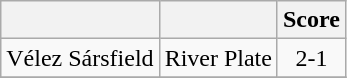<table class="wikitable" style="text-align: center;">
<tr>
<th></th>
<th></th>
<th>Score</th>
</tr>
<tr>
<td>Vélez Sársfield</td>
<td>River Plate</td>
<td>2-1</td>
</tr>
<tr>
</tr>
</table>
